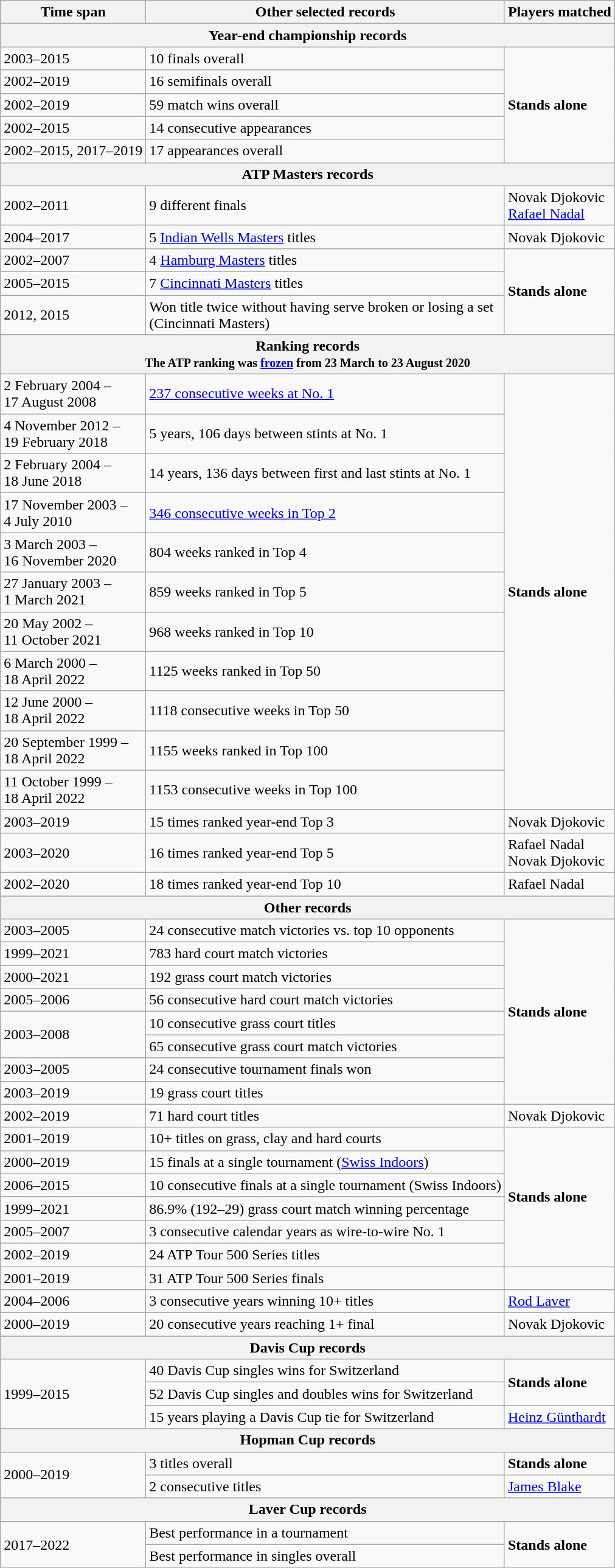<table class="wikitable collapsible collapsed">
<tr>
<th>Time span</th>
<th>Other selected records</th>
<th>Players matched</th>
</tr>
<tr>
<th colspan="3">Year-end championship records</th>
</tr>
<tr>
<td>2003–2015</td>
<td>10 finals overall</td>
<td rowspan=5><strong>Stands alone</strong></td>
</tr>
<tr>
<td>2002–2019</td>
<td>16 semifinals overall</td>
</tr>
<tr>
<td>2002–2019</td>
<td>59 match wins overall</td>
</tr>
<tr>
<td>2002–2015</td>
<td>14 consecutive appearances</td>
</tr>
<tr>
<td>2002–2015, 2017–2019</td>
<td>17 appearances overall</td>
</tr>
<tr>
<th colspan=3>ATP Masters records</th>
</tr>
<tr>
<td>2002–2011</td>
<td>9 different finals</td>
<td>Novak Djokovic<br><a href='#'>Rafael Nadal</a></td>
</tr>
<tr>
<td>2004–2017</td>
<td>5 <a href='#'>Indian Wells Masters</a> titles</td>
<td>Novak Djokovic</td>
</tr>
<tr>
<td>2002–2007</td>
<td>4 <a href='#'>Hamburg Masters</a> titles</td>
<td rowspan=3><strong>Stands alone</strong></td>
</tr>
<tr>
<td>2005–2015</td>
<td>7 <a href='#'>Cincinnati Masters</a> titles</td>
</tr>
<tr>
<td>2012, 2015</td>
<td>Won title twice without having serve broken or losing a set<br>(Cincinnati Masters)</td>
</tr>
<tr>
<th colspan="3">Ranking records<br><small>The ATP ranking was <a href='#'>frozen</a> from 23 March to 23 August 2020</small></th>
</tr>
<tr>
<td>2 February 2004 –<br>17 August 2008</td>
<td><a href='#'>237 consecutive weeks at No. 1</a></td>
<td rowspan=11><strong>Stands alone</strong></td>
</tr>
<tr>
<td>4 November 2012 –<br>19 February 2018</td>
<td>5 years, 106 days between stints at No. 1</td>
</tr>
<tr>
<td>2 February 2004 –<br>18 June 2018</td>
<td>14 years, 136 days between first and last stints at No. 1</td>
</tr>
<tr>
<td>17 November 2003 –<br>4 July 2010</td>
<td><a href='#'>346 consecutive weeks in Top 2</a></td>
</tr>
<tr>
<td>3 March 2003 –<br> 16 November 2020</td>
<td>804 weeks ranked in Top 4</td>
</tr>
<tr>
<td>27 January 2003 –<br> 1 March 2021</td>
<td>859 weeks ranked in Top 5</td>
</tr>
<tr>
<td>20 May 2002 –<br> 11 October 2021</td>
<td>968 weeks ranked in Top 10</td>
</tr>
<tr>
<td>6 March 2000 –<br> 18 April 2022</td>
<td>1125 weeks ranked in Top 50</td>
</tr>
<tr>
<td>12 June 2000 –<br> 18 April 2022</td>
<td>1118 consecutive weeks in Top 50</td>
</tr>
<tr>
<td>20 September 1999 –<br> 18 April 2022</td>
<td>1155 weeks ranked in Top 100</td>
</tr>
<tr>
<td>11 October 1999 –<br> 18 April 2022</td>
<td>1153 consecutive weeks in Top 100</td>
</tr>
<tr>
<td>2003–2019</td>
<td>15 times ranked year-end Top 3</td>
<td>Novak Djokovic</td>
</tr>
<tr>
<td>2003–2020</td>
<td>16 times ranked year-end Top 5</td>
<td>Rafael Nadal<br>Novak Djokovic</td>
</tr>
<tr>
<td>2002–2020</td>
<td>18 times ranked year-end Top 10</td>
<td>Rafael Nadal</td>
</tr>
<tr>
<th colspan="3">Other records</th>
</tr>
<tr>
<td>2003–2005</td>
<td>24 consecutive match victories vs. top 10 opponents</td>
<td rowspan=8><strong>Stands alone</strong></td>
</tr>
<tr>
<td>1999–2021</td>
<td>783 hard court match victories</td>
</tr>
<tr>
<td>2000–2021</td>
<td>192 grass court match victories</td>
</tr>
<tr>
<td>2005–2006</td>
<td>56 consecutive hard court match victories</td>
</tr>
<tr>
<td rowspan="2">2003–2008</td>
<td>10 consecutive grass court titles</td>
</tr>
<tr>
<td>65 consecutive grass court match victories</td>
</tr>
<tr>
<td>2003–2005</td>
<td>24 consecutive tournament finals won</td>
</tr>
<tr>
<td>2003–2019</td>
<td>19 grass court titles</td>
</tr>
<tr>
<td>2002–2019</td>
<td>71 hard court titles</td>
<td>Novak Djokovic</td>
</tr>
<tr>
<td>2001–2019</td>
<td>10+ titles on grass, clay and hard courts</td>
<td rowspan=7><strong>Stands alone</strong></td>
</tr>
<tr>
<td>2000–2019</td>
<td>15 finals at a single tournament (<a href='#'>Swiss Indoors</a>)</td>
</tr>
<tr>
<td>2006–2015</td>
<td>10 consecutive finals at a single tournament (Swiss Indoors)</td>
</tr>
<tr>
</tr>
<tr>
<td>1999–2021</td>
<td>86.9% (192–29) grass court match winning percentage</td>
</tr>
<tr>
<td>2005–2007</td>
<td>3 consecutive calendar years as wire-to-wire No. 1</td>
</tr>
<tr>
<td>2002–2019</td>
<td>24 ATP Tour 500 Series titles</td>
</tr>
<tr>
<td>2001–2019</td>
<td>31 ATP Tour 500 Series finals</td>
</tr>
<tr>
<td>2004–2006</td>
<td>3 consecutive years winning 10+ titles</td>
<td><a href='#'>Rod Laver</a></td>
</tr>
<tr>
<td>2000–2019</td>
<td>20 consecutive years reaching 1+ final</td>
<td>Novak Djokovic</td>
</tr>
<tr>
<th colspan="3">Davis Cup records</th>
</tr>
<tr>
<td rowspan=3>1999–2015</td>
<td>40 Davis Cup singles wins for Switzerland</td>
<td rowspan=2><strong>Stands alone</strong></td>
</tr>
<tr>
<td>52 Davis Cup singles and doubles wins for Switzerland</td>
</tr>
<tr>
<td>15 years playing a Davis Cup tie for Switzerland</td>
<td><a href='#'>Heinz Günthardt</a></td>
</tr>
<tr>
<th colspan="3">Hopman Cup records</th>
</tr>
<tr>
<td rowspan=2>2000–2019</td>
<td>3 titles overall</td>
<td><strong>Stands alone</strong></td>
</tr>
<tr>
<td>2 consecutive titles</td>
<td><a href='#'>James Blake</a></td>
</tr>
<tr>
<th colspan="3">Laver Cup records</th>
</tr>
<tr>
<td rowspan=3>2017–2022</td>
<td>Best performance in a tournament </td>
<td rowspan=2><strong>Stands alone</strong></td>
</tr>
<tr>
<td>Best performance in singles overall </td>
</tr>
</table>
